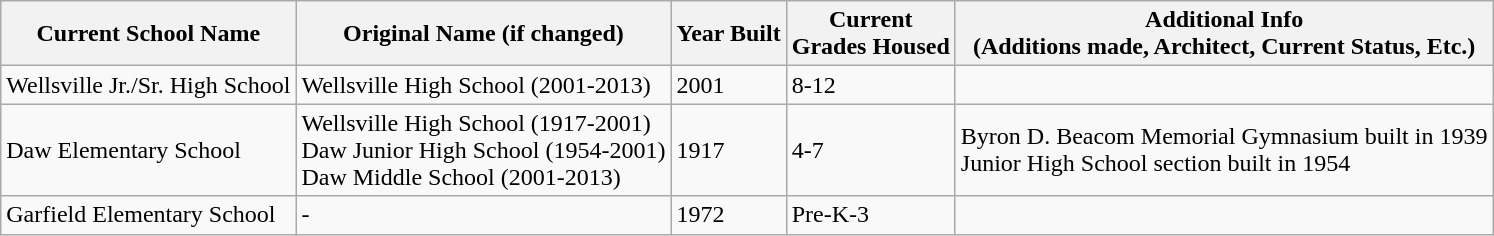<table class="wikitable">
<tr>
<th>Current School Name</th>
<th>Original Name (if changed)</th>
<th>Year Built</th>
<th>Current <br>Grades Housed</th>
<th>Additional Info<br>(Additions made, Architect, Current Status, Etc.)</th>
</tr>
<tr>
<td>Wellsville Jr./Sr. High School</td>
<td>Wellsville High School (2001-2013)</td>
<td>2001</td>
<td>8-12</td>
</tr>
<tr>
<td>Daw Elementary School</td>
<td>Wellsville High School (1917-2001)<br>Daw Junior High School (1954-2001)<br>Daw Middle School (2001-2013)</td>
<td>1917</td>
<td>4-7</td>
<td>Byron D. Beacom Memorial Gymnasium built in 1939<br>Junior High School section built in 1954</td>
</tr>
<tr>
<td>Garfield Elementary School</td>
<td>-</td>
<td>1972</td>
<td>Pre-K-3</td>
</tr>
</table>
